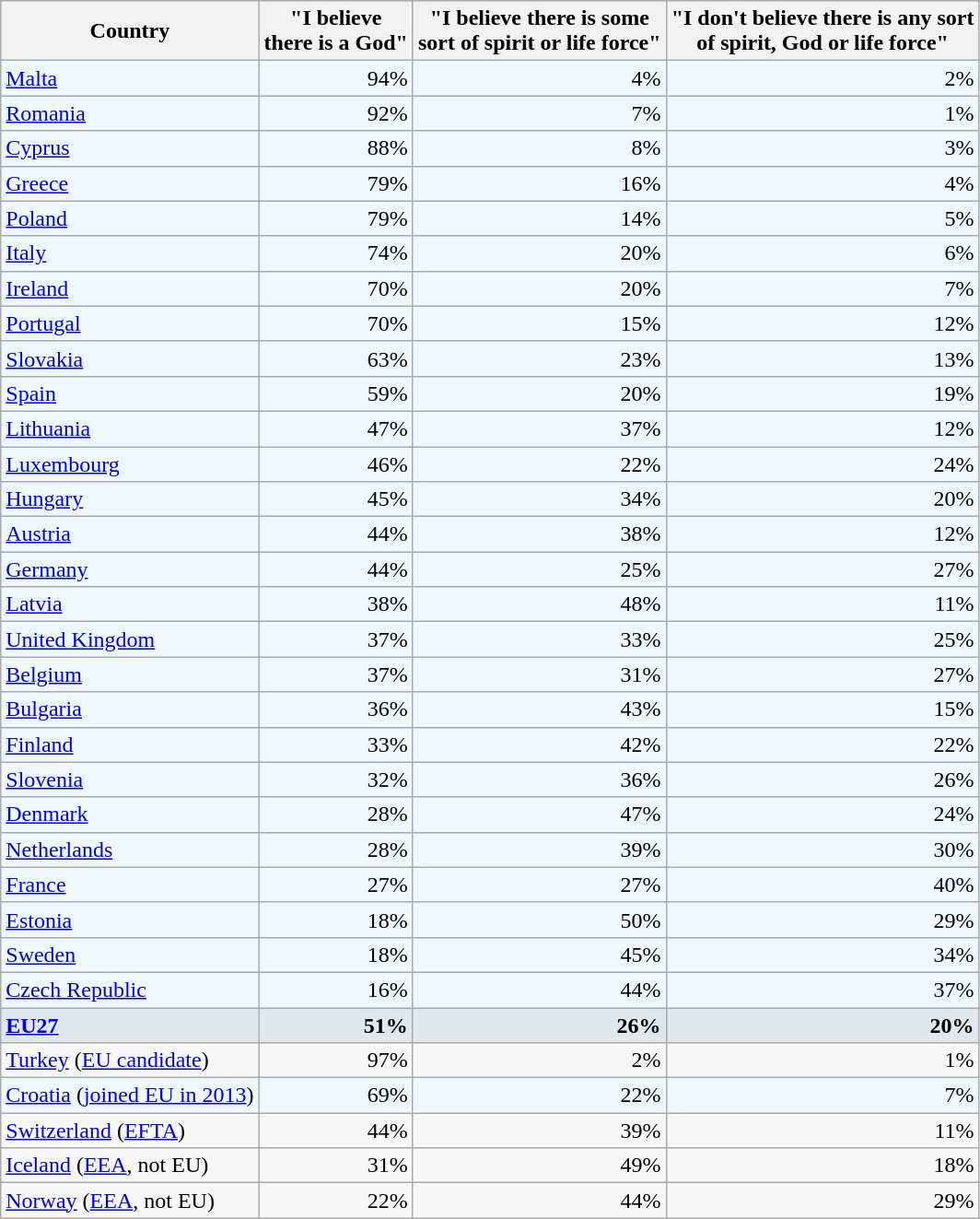<table class="wikitable sortable" style="text-align:right;">
<tr>
<th>Country</th>
<th>"I believe <br>there is a God"</th>
<th>"I believe there is some <br>sort of spirit or life force"</th>
<th>"I don't believe there is any sort<br> of spirit, God or life force"</th>
</tr>
<tr style="background:#f0f8ff;">
<td style="text-align:left"> <a href='#'>Malta</a></td>
<td>94%</td>
<td>4%</td>
<td>2%</td>
</tr>
<tr style="background:#f0f8ff;">
<td style="text-align:left"> <a href='#'>Romania</a></td>
<td>92%</td>
<td>7%</td>
<td>1%</td>
</tr>
<tr style="background:#f0f8ff;">
<td style="text-align:left"> <a href='#'>Cyprus</a></td>
<td>88%</td>
<td>8%</td>
<td>3%</td>
</tr>
<tr style="background:#f0f8ff;">
<td style="text-align:left"> <a href='#'>Greece</a></td>
<td>79%</td>
<td>16%</td>
<td>4%</td>
</tr>
<tr style="background:#f0f8ff;">
<td style="text-align:left"> <a href='#'>Poland</a></td>
<td>79%</td>
<td>14%</td>
<td>5%</td>
</tr>
<tr style="background:#f0f8ff;">
<td style="text-align:left"> <a href='#'>Italy</a></td>
<td>74%</td>
<td>20%</td>
<td>6%</td>
</tr>
<tr style="background:#f0f8ff;">
<td style="text-align:left"> <a href='#'>Ireland</a></td>
<td>70%</td>
<td>20%</td>
<td>7%</td>
</tr>
<tr style="background:#f0f8ff;">
<td style="text-align:left"> <a href='#'>Portugal</a></td>
<td>70%</td>
<td>15%</td>
<td>12%</td>
</tr>
<tr style="background:#f0f8ff;">
<td style="text-align:left"> <a href='#'>Slovakia</a></td>
<td>63%</td>
<td>23%</td>
<td>13%</td>
</tr>
<tr style="background:#f0f8ff;">
<td style="text-align:left"> <a href='#'>Spain</a></td>
<td>59%</td>
<td>20%</td>
<td>19%</td>
</tr>
<tr style="background:#f0f8ff;">
<td style="text-align:left"> <a href='#'>Lithuania</a></td>
<td>47%</td>
<td>37%</td>
<td>12%</td>
</tr>
<tr style="background:#f0f8ff;">
<td style="text-align:left"> <a href='#'>Luxembourg</a></td>
<td>46%</td>
<td>22%</td>
<td>24%</td>
</tr>
<tr style="background:#f0f8ff;">
<td style="text-align:left"> <a href='#'>Hungary</a></td>
<td>45%</td>
<td>34%</td>
<td>20%</td>
</tr>
<tr style="background:#f0f8ff;">
<td style="text-align:left"> <a href='#'>Austria</a></td>
<td>44%</td>
<td>38%</td>
<td>12%</td>
</tr>
<tr style="background:#f0f8ff;">
<td style="text-align:left"> <a href='#'>Germany</a></td>
<td>44%</td>
<td>25%</td>
<td>27%</td>
</tr>
<tr style="background:#f0f8ff;">
<td style="text-align:left"> <a href='#'>Latvia</a></td>
<td>38%</td>
<td>48%</td>
<td>11%</td>
</tr>
<tr style="background:#f0f8ff;">
<td style="text-align:left"> <a href='#'>United Kingdom</a></td>
<td>37%</td>
<td>33%</td>
<td>25%</td>
</tr>
<tr style="background:#f0f8ff;">
<td style="text-align:left"> <a href='#'>Belgium</a></td>
<td>37%</td>
<td>31%</td>
<td>27%</td>
</tr>
<tr style="background:#f0f8ff;">
<td style="text-align:left"> <a href='#'>Bulgaria</a></td>
<td>36%</td>
<td>43%</td>
<td>15%</td>
</tr>
<tr style="background:#f0f8ff;">
<td style="text-align:left"> <a href='#'>Finland</a></td>
<td>33%</td>
<td>42%</td>
<td>22%</td>
</tr>
<tr style="background:#f0f8ff;">
<td style="text-align:left"> <a href='#'>Slovenia</a></td>
<td>32%</td>
<td>36%</td>
<td>26%</td>
</tr>
<tr style="background:#f0f8ff;">
<td style="text-align:left"> <a href='#'>Denmark</a></td>
<td>28%</td>
<td>47%</td>
<td>24%</td>
</tr>
<tr style="background:#f0f8ff;">
<td style="text-align:left"> <a href='#'>Netherlands</a></td>
<td>28%</td>
<td>39%</td>
<td>30%</td>
</tr>
<tr style="background:#f0f8ff;">
<td style="text-align:left"> <a href='#'>France</a></td>
<td>27%</td>
<td>27%</td>
<td>40%</td>
</tr>
<tr style="background:#f0f8ff;">
<td style="text-align:left"> <a href='#'>Estonia</a></td>
<td>18%</td>
<td>50%</td>
<td>29%</td>
</tr>
<tr style="background:#f0f8ff;">
<td style="text-align:left"> <a href='#'>Sweden</a></td>
<td>18%</td>
<td>45%</td>
<td>34%</td>
</tr>
<tr style="background:#f0f8ff;">
<td style="text-align:left"> <a href='#'>Czech Republic</a></td>
<td>16%</td>
<td>44%</td>
<td>37%</td>
</tr>
<tr style="background:#e0e8ef;">
<td style="text-align:left"> <strong><a href='#'>EU27</a></strong></td>
<td><strong>51% </strong></td>
<td><strong>26%</strong></td>
<td><strong>20%</strong></td>
</tr>
<tr style="background:#f8f8f8;">
<td style="text-align:left"> <a href='#'>Turkey</a> (<a href='#'>EU candidate</a>)</td>
<td>97%</td>
<td>2%</td>
<td>1%</td>
</tr>
<tr style="background:#f0f8ff;">
<td style="text-align:left"> <a href='#'>Croatia</a> (<a href='#'>joined EU in 2013</a>)</td>
<td>69%</td>
<td>22%</td>
<td>7%</td>
</tr>
<tr style="background:#f8f8f8;">
<td style="text-align:left"> <a href='#'>Switzerland</a> (<a href='#'>EFTA</a>)</td>
<td>44%</td>
<td>39%</td>
<td>11%</td>
</tr>
<tr style="background:#f8f8f8;">
<td style="text-align:left"> <a href='#'>Iceland</a> (<a href='#'>EEA</a>, not EU)</td>
<td>31%</td>
<td>49%</td>
<td>18%</td>
</tr>
<tr style="background:#f8f8f8;">
<td style="text-align:left"> <a href='#'>Norway</a> (<a href='#'>EEA</a>, not EU)</td>
<td>22%</td>
<td>44%</td>
<td>29%</td>
</tr>
</table>
